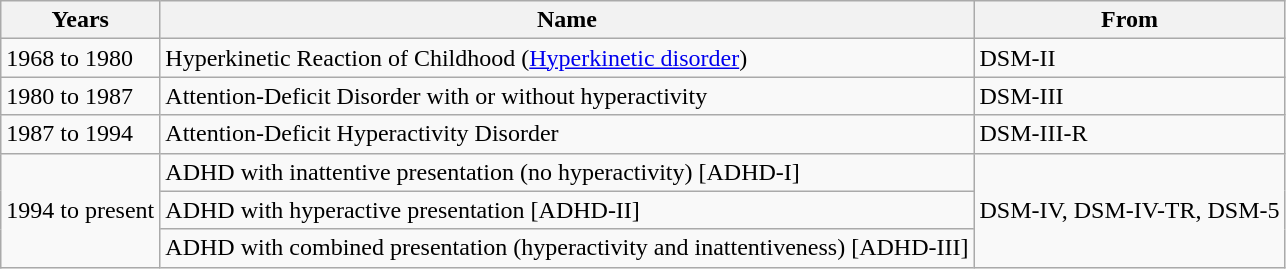<table class="wikitable">
<tr>
<th>Years</th>
<th>Name</th>
<th>From</th>
</tr>
<tr>
<td>1968 to 1980</td>
<td>Hyperkinetic Reaction of Childhood (<a href='#'>Hyperkinetic disorder</a>)</td>
<td>DSM-II</td>
</tr>
<tr>
<td>1980 to 1987</td>
<td>Attention-Deficit Disorder with or without hyperactivity</td>
<td>DSM-III</td>
</tr>
<tr>
<td>1987 to 1994</td>
<td>Attention-Deficit Hyperactivity Disorder</td>
<td>DSM-III-R</td>
</tr>
<tr>
<td rowspan="3">1994 to present</td>
<td>ADHD with inattentive presentation (no hyperactivity) [ADHD-I]</td>
<td rowspan="3">DSM-IV, DSM-IV-TR, DSM-5</td>
</tr>
<tr>
<td>ADHD with hyperactive presentation [ADHD-II]</td>
</tr>
<tr>
<td>ADHD with combined presentation (hyperactivity and inattentiveness) [ADHD-III]</td>
</tr>
</table>
